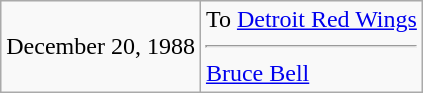<table class="wikitable">
<tr>
<td>December 20, 1988</td>
<td valign="top">To <a href='#'>Detroit Red Wings</a><hr><a href='#'>Bruce Bell</a></td>
</tr>
</table>
